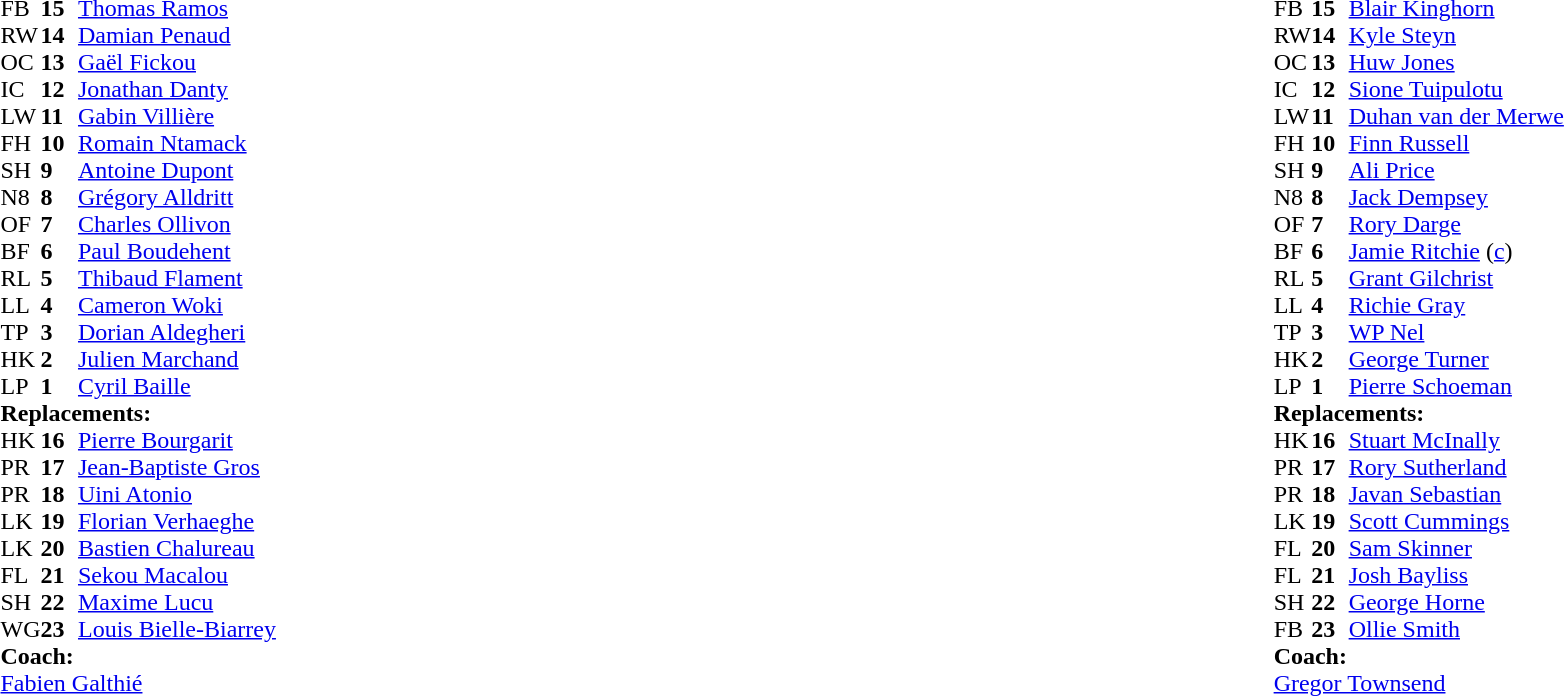<table style="width:100%">
<tr>
<td style="vertical-align:top; width:50%"><br><table cellspacing="0" cellpadding="0">
<tr>
<th width="25"></th>
<th width="25"></th>
</tr>
<tr>
<td>FB</td>
<td><strong>15</strong></td>
<td><a href='#'>Thomas Ramos</a></td>
</tr>
<tr>
<td>RW</td>
<td><strong>14</strong></td>
<td><a href='#'>Damian Penaud</a></td>
</tr>
<tr>
<td>OC</td>
<td><strong>13</strong></td>
<td><a href='#'>Gaël Fickou</a></td>
</tr>
<tr>
<td>IC</td>
<td><strong>12</strong></td>
<td><a href='#'>Jonathan Danty</a></td>
<td></td>
<td></td>
</tr>
<tr>
<td>LW</td>
<td><strong>11</strong></td>
<td><a href='#'>Gabin Villière</a></td>
</tr>
<tr>
<td>FH</td>
<td><strong>10</strong></td>
<td><a href='#'>Romain Ntamack</a></td>
<td></td>
<td></td>
</tr>
<tr>
<td>SH</td>
<td><strong>9</strong></td>
<td><a href='#'>Antoine Dupont</a></td>
<td></td>
<td></td>
</tr>
<tr>
<td>N8</td>
<td><strong>8</strong></td>
<td><a href='#'>Grégory Alldritt</a></td>
<td></td>
<td></td>
</tr>
<tr>
<td>OF</td>
<td><strong>7</strong></td>
<td><a href='#'>Charles Ollivon</a></td>
</tr>
<tr>
<td>BF</td>
<td><strong>6</strong></td>
<td><a href='#'>Paul Boudehent</a></td>
</tr>
<tr>
<td>RL</td>
<td><strong>5</strong></td>
<td><a href='#'>Thibaud Flament</a></td>
<td></td>
<td></td>
</tr>
<tr>
<td>LL</td>
<td><strong>4</strong></td>
<td><a href='#'>Cameron Woki</a></td>
</tr>
<tr>
<td>TP</td>
<td><strong>3</strong></td>
<td><a href='#'>Dorian Aldegheri</a></td>
<td></td>
<td></td>
</tr>
<tr>
<td>HK</td>
<td><strong>2</strong></td>
<td><a href='#'>Julien Marchand</a></td>
<td></td>
<td></td>
</tr>
<tr>
<td>LP</td>
<td><strong>1</strong></td>
<td><a href='#'>Cyril Baille</a></td>
<td></td>
<td></td>
</tr>
<tr>
<td colspan="3"><strong>Replacements:</strong></td>
</tr>
<tr>
<td>HK</td>
<td><strong>16</strong></td>
<td><a href='#'>Pierre Bourgarit</a></td>
<td></td>
<td></td>
</tr>
<tr>
<td>PR</td>
<td><strong>17</strong></td>
<td><a href='#'>Jean-Baptiste Gros</a></td>
<td></td>
<td></td>
</tr>
<tr>
<td>PR</td>
<td><strong>18</strong></td>
<td><a href='#'>Uini Atonio</a></td>
<td></td>
<td></td>
</tr>
<tr>
<td>LK</td>
<td><strong>19</strong></td>
<td><a href='#'>Florian Verhaeghe</a></td>
<td></td>
<td></td>
</tr>
<tr>
<td>LK</td>
<td><strong>20</strong></td>
<td><a href='#'>Bastien Chalureau</a></td>
<td></td>
<td></td>
</tr>
<tr>
<td>FL</td>
<td><strong>21</strong></td>
<td><a href='#'>Sekou Macalou</a></td>
<td></td>
<td></td>
</tr>
<tr>
<td>SH</td>
<td><strong>22</strong></td>
<td><a href='#'>Maxime Lucu</a></td>
<td></td>
<td></td>
</tr>
<tr>
<td>WG</td>
<td><strong>23</strong></td>
<td><a href='#'>Louis Bielle-Biarrey</a></td>
<td></td>
<td></td>
</tr>
<tr>
<td colspan="3"><strong>Coach:</strong></td>
</tr>
<tr>
<td colspan="3"> <a href='#'>Fabien Galthié</a></td>
</tr>
</table>
</td>
<td style="vertical-align:top"></td>
<td style="vertical-align:top;width:50%"><br><table cellspacing="0" cellpadding="0" style="margin:auto">
<tr>
<th width="25"></th>
<th width="25"></th>
</tr>
<tr>
<td>FB</td>
<td><strong>15</strong></td>
<td><a href='#'>Blair Kinghorn</a></td>
</tr>
<tr>
<td>RW</td>
<td><strong>14</strong></td>
<td><a href='#'>Kyle Steyn</a></td>
</tr>
<tr>
<td>OC</td>
<td><strong>13</strong></td>
<td><a href='#'>Huw Jones</a></td>
</tr>
<tr>
<td>IC</td>
<td><strong>12</strong></td>
<td><a href='#'>Sione Tuipulotu</a></td>
</tr>
<tr>
<td>LW</td>
<td><strong>11</strong></td>
<td><a href='#'>Duhan van der Merwe</a></td>
<td></td>
<td></td>
</tr>
<tr>
<td>FH</td>
<td><strong>10</strong></td>
<td><a href='#'>Finn Russell</a></td>
</tr>
<tr>
<td>SH</td>
<td><strong>9</strong></td>
<td><a href='#'>Ali Price</a></td>
<td></td>
<td></td>
</tr>
<tr>
<td>N8</td>
<td><strong>8</strong></td>
<td><a href='#'>Jack Dempsey</a></td>
<td></td>
<td></td>
</tr>
<tr>
<td>OF</td>
<td><strong>7</strong></td>
<td><a href='#'>Rory Darge</a></td>
</tr>
<tr>
<td>BF</td>
<td><strong>6</strong></td>
<td><a href='#'>Jamie Ritchie</a> (<a href='#'>c</a>)</td>
</tr>
<tr>
<td>RL</td>
<td><strong>5</strong></td>
<td><a href='#'>Grant Gilchrist</a></td>
<td></td>
<td></td>
</tr>
<tr>
<td>LL</td>
<td><strong>4</strong></td>
<td><a href='#'>Richie Gray</a></td>
<td></td>
<td></td>
</tr>
<tr>
<td>TP</td>
<td><strong>3</strong></td>
<td><a href='#'>WP Nel</a></td>
<td></td>
<td></td>
</tr>
<tr>
<td>HK</td>
<td><strong>2</strong></td>
<td><a href='#'>George Turner</a></td>
<td></td>
<td></td>
</tr>
<tr>
<td>LP</td>
<td><strong>1</strong></td>
<td><a href='#'>Pierre Schoeman</a></td>
<td></td>
<td></td>
</tr>
<tr>
<td colspan="3"><strong>Replacements:</strong></td>
</tr>
<tr>
<td>HK</td>
<td><strong>16</strong></td>
<td><a href='#'>Stuart McInally</a></td>
<td></td>
<td></td>
</tr>
<tr>
<td>PR</td>
<td><strong>17</strong></td>
<td><a href='#'>Rory Sutherland</a></td>
<td></td>
<td></td>
</tr>
<tr>
<td>PR</td>
<td><strong>18</strong></td>
<td><a href='#'>Javan Sebastian</a></td>
<td></td>
<td></td>
</tr>
<tr>
<td>LK</td>
<td><strong>19</strong></td>
<td><a href='#'>Scott Cummings</a></td>
<td></td>
<td></td>
</tr>
<tr>
<td>FL</td>
<td><strong>20</strong></td>
<td><a href='#'>Sam Skinner</a></td>
<td></td>
<td></td>
</tr>
<tr>
<td>FL</td>
<td><strong>21</strong></td>
<td><a href='#'>Josh Bayliss</a></td>
<td></td>
<td></td>
</tr>
<tr>
<td>SH</td>
<td><strong>22</strong></td>
<td><a href='#'>George Horne</a></td>
<td></td>
<td></td>
</tr>
<tr>
<td>FB</td>
<td><strong>23</strong></td>
<td><a href='#'>Ollie Smith</a></td>
<td></td>
<td></td>
</tr>
<tr>
<td colspan="3"><strong>Coach:</strong></td>
</tr>
<tr>
<td colspan="3"> <a href='#'>Gregor Townsend</a></td>
</tr>
</table>
</td>
</tr>
</table>
